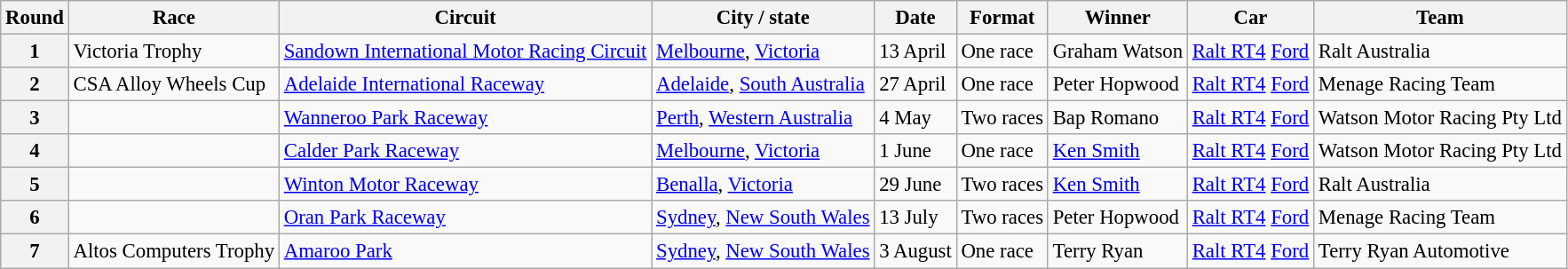<table class="wikitable" style="font-size: 95%;">
<tr>
<th>Round</th>
<th>Race</th>
<th>Circuit</th>
<th>City / state</th>
<th>Date</th>
<th>Format</th>
<th>Winner</th>
<th>Car</th>
<th>Team</th>
</tr>
<tr>
<th>1</th>
<td>Victoria Trophy</td>
<td><a href='#'>Sandown International Motor Racing Circuit</a></td>
<td><a href='#'>Melbourne</a>, <a href='#'>Victoria</a></td>
<td>13 April</td>
<td>One race</td>
<td>Graham Watson</td>
<td><a href='#'>Ralt RT4</a> <a href='#'>Ford</a></td>
<td>Ralt Australia</td>
</tr>
<tr>
<th>2</th>
<td>CSA Alloy Wheels Cup</td>
<td><a href='#'>Adelaide International Raceway</a></td>
<td><a href='#'>Adelaide</a>, <a href='#'>South Australia</a></td>
<td>27 April</td>
<td>One race</td>
<td>Peter Hopwood</td>
<td><a href='#'>Ralt RT4</a> <a href='#'>Ford</a></td>
<td>Menage Racing Team</td>
</tr>
<tr>
<th>3</th>
<td></td>
<td><a href='#'>Wanneroo Park Raceway</a></td>
<td><a href='#'>Perth</a>, <a href='#'>Western Australia</a></td>
<td>4 May</td>
<td>Two races</td>
<td>Bap Romano</td>
<td><a href='#'>Ralt RT4</a> <a href='#'>Ford</a></td>
<td>Watson Motor Racing Pty Ltd</td>
</tr>
<tr>
<th>4</th>
<td></td>
<td><a href='#'>Calder Park Raceway</a></td>
<td><a href='#'>Melbourne</a>, <a href='#'>Victoria</a></td>
<td>1 June</td>
<td>One race</td>
<td><a href='#'>Ken Smith</a></td>
<td><a href='#'>Ralt RT4</a> <a href='#'>Ford</a></td>
<td>Watson Motor Racing Pty Ltd</td>
</tr>
<tr>
<th>5</th>
<td></td>
<td><a href='#'>Winton Motor Raceway</a></td>
<td><a href='#'>Benalla</a>, <a href='#'>Victoria</a></td>
<td>29 June</td>
<td>Two races</td>
<td><a href='#'>Ken Smith</a></td>
<td><a href='#'>Ralt RT4</a> <a href='#'>Ford</a></td>
<td>Ralt Australia</td>
</tr>
<tr>
<th>6</th>
<td></td>
<td><a href='#'>Oran Park Raceway</a></td>
<td><a href='#'>Sydney</a>, <a href='#'>New South Wales</a></td>
<td>13 July</td>
<td>Two races</td>
<td>Peter Hopwood</td>
<td><a href='#'>Ralt RT4</a> <a href='#'>Ford</a></td>
<td>Menage Racing Team</td>
</tr>
<tr>
<th>7</th>
<td>Altos Computers Trophy</td>
<td><a href='#'>Amaroo Park</a></td>
<td><a href='#'>Sydney</a>, <a href='#'>New South Wales</a></td>
<td>3 August</td>
<td>One race</td>
<td>Terry Ryan</td>
<td><a href='#'>Ralt RT4</a> <a href='#'>Ford</a></td>
<td>Terry Ryan Automotive</td>
</tr>
</table>
